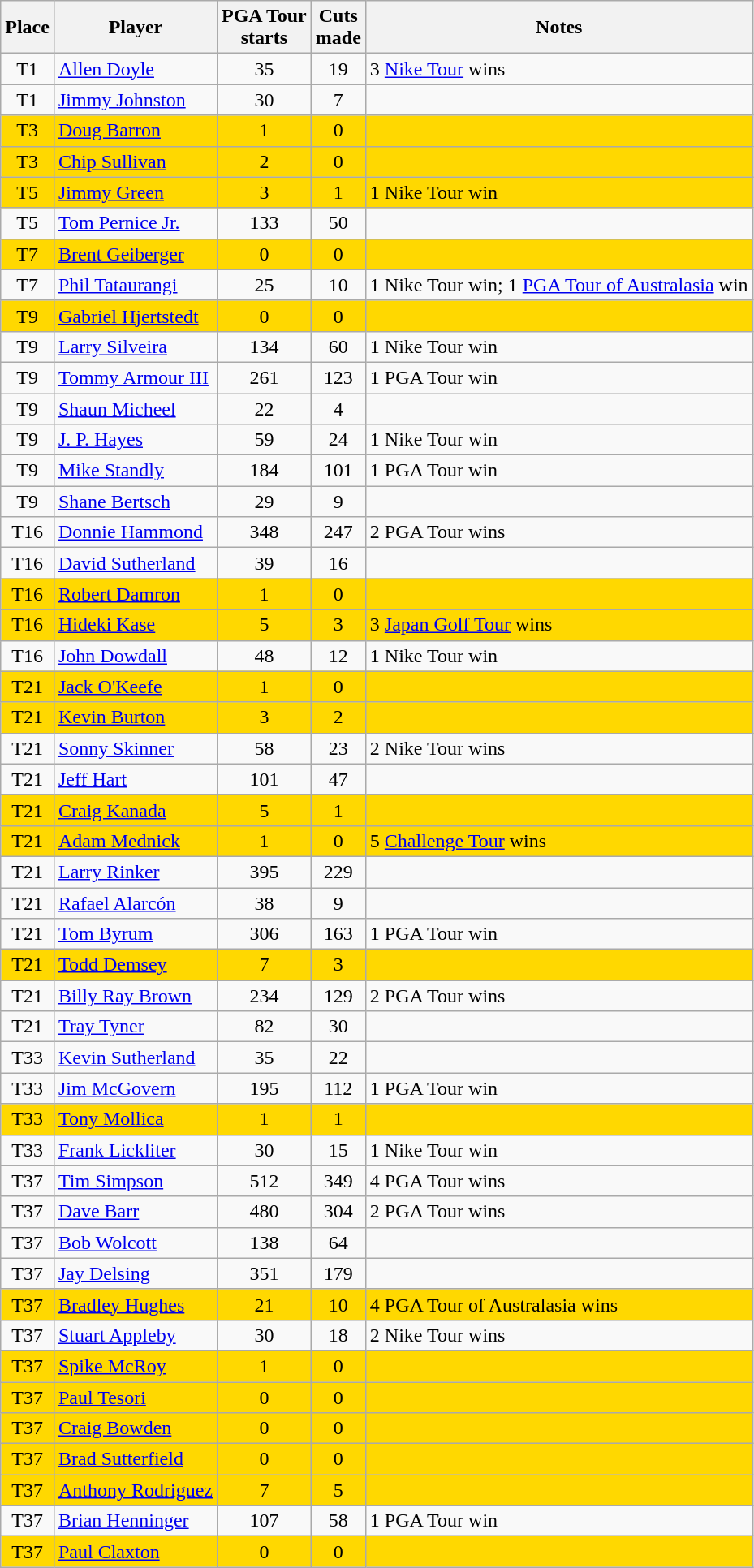<table class="wikitable sortable" style="text-align:center">
<tr>
<th>Place</th>
<th>Player</th>
<th>PGA Tour<br>starts</th>
<th>Cuts<br>made</th>
<th>Notes</th>
</tr>
<tr>
<td>T1</td>
<td align=left> <a href='#'>Allen Doyle</a></td>
<td>35</td>
<td>19</td>
<td align=left>3 <a href='#'>Nike Tour</a> wins</td>
</tr>
<tr>
<td>T1</td>
<td align=left> <a href='#'>Jimmy Johnston</a></td>
<td>30</td>
<td>7</td>
<td align=left></td>
</tr>
<tr style="background:#FFD800;">
<td>T3</td>
<td align=left> <a href='#'>Doug Barron</a></td>
<td>1</td>
<td>0</td>
<td align=left></td>
</tr>
<tr style="background:#FFD800;">
<td>T3</td>
<td align=left> <a href='#'>Chip Sullivan</a></td>
<td>2</td>
<td>0</td>
<td align=left></td>
</tr>
<tr style="background:#FFD800;">
<td>T5</td>
<td align=left> <a href='#'>Jimmy Green</a></td>
<td>3</td>
<td>1</td>
<td align=left>1 Nike Tour win</td>
</tr>
<tr>
<td>T5</td>
<td align=left> <a href='#'>Tom Pernice Jr.</a></td>
<td>133</td>
<td>50</td>
<td align=left></td>
</tr>
<tr style="background:#FFD800;">
<td>T7</td>
<td align=left> <a href='#'>Brent Geiberger</a></td>
<td>0</td>
<td>0</td>
<td align=left></td>
</tr>
<tr>
<td>T7</td>
<td align=left> <a href='#'>Phil Tataurangi</a></td>
<td>25</td>
<td>10</td>
<td align=left>1 Nike Tour win; 1 <a href='#'>PGA Tour of Australasia</a> win</td>
</tr>
<tr style="background:#FFD800;">
<td>T9</td>
<td align=left> <a href='#'>Gabriel Hjertstedt</a></td>
<td>0</td>
<td>0</td>
<td align=left></td>
</tr>
<tr>
<td>T9</td>
<td align=left> <a href='#'>Larry Silveira</a></td>
<td>134</td>
<td>60</td>
<td align=left>1 Nike Tour win</td>
</tr>
<tr>
<td>T9</td>
<td align=left> <a href='#'>Tommy Armour III</a></td>
<td>261</td>
<td>123</td>
<td align=left>1 PGA Tour win</td>
</tr>
<tr>
<td>T9</td>
<td align=left> <a href='#'>Shaun Micheel</a></td>
<td>22</td>
<td>4</td>
<td align=left></td>
</tr>
<tr>
<td>T9</td>
<td align=left> <a href='#'>J. P. Hayes</a></td>
<td>59</td>
<td>24</td>
<td align=left>1 Nike Tour win</td>
</tr>
<tr>
<td>T9</td>
<td align=left> <a href='#'>Mike Standly</a></td>
<td>184</td>
<td>101</td>
<td align=left>1 PGA Tour win</td>
</tr>
<tr>
<td>T9</td>
<td align=left> <a href='#'>Shane Bertsch</a></td>
<td>29</td>
<td>9</td>
<td align=left></td>
</tr>
<tr>
<td>T16</td>
<td align=left> <a href='#'>Donnie Hammond</a></td>
<td>348</td>
<td>247</td>
<td align=left>2 PGA Tour wins</td>
</tr>
<tr>
<td>T16</td>
<td align=left> <a href='#'>David Sutherland</a></td>
<td>39</td>
<td>16</td>
<td align=left></td>
</tr>
<tr style="background:#FFD800;">
<td>T16</td>
<td align=left> <a href='#'>Robert Damron</a></td>
<td>1</td>
<td>0</td>
<td align=left></td>
</tr>
<tr style="background:#FFD800;">
<td>T16</td>
<td align=left> <a href='#'>Hideki Kase</a></td>
<td>5</td>
<td>3</td>
<td align=left>3 <a href='#'>Japan Golf Tour</a> wins</td>
</tr>
<tr>
<td>T16</td>
<td align=left> <a href='#'>John Dowdall</a></td>
<td>48</td>
<td>12</td>
<td align=left>1 Nike Tour win</td>
</tr>
<tr style="background:#FFD800;">
<td>T21</td>
<td align=left> <a href='#'>Jack O'Keefe</a></td>
<td>1</td>
<td>0</td>
<td align=left></td>
</tr>
<tr style="background:#FFD800;">
<td>T21</td>
<td align=left> <a href='#'>Kevin Burton</a></td>
<td>3</td>
<td>2</td>
<td align=left></td>
</tr>
<tr>
<td>T21</td>
<td align=left> <a href='#'>Sonny Skinner</a></td>
<td>58</td>
<td>23</td>
<td align=left>2 Nike Tour wins</td>
</tr>
<tr>
<td>T21</td>
<td align=left> <a href='#'>Jeff Hart</a></td>
<td>101</td>
<td>47</td>
<td align=left></td>
</tr>
<tr style="background:#FFD800;">
<td>T21</td>
<td align=left> <a href='#'>Craig Kanada</a></td>
<td>5</td>
<td>1</td>
<td align=left></td>
</tr>
<tr style="background:#FFD800;">
<td>T21</td>
<td align=left> <a href='#'>Adam Mednick</a></td>
<td>1</td>
<td>0</td>
<td align=left>5 <a href='#'>Challenge Tour</a> wins</td>
</tr>
<tr>
<td>T21</td>
<td align=left> <a href='#'>Larry Rinker</a></td>
<td>395</td>
<td>229</td>
<td align=left></td>
</tr>
<tr>
<td>T21</td>
<td align=left> <a href='#'>Rafael Alarcón</a></td>
<td>38</td>
<td>9</td>
<td align=left></td>
</tr>
<tr>
<td>T21</td>
<td align=left> <a href='#'>Tom Byrum</a></td>
<td>306</td>
<td>163</td>
<td align=left>1 PGA Tour win</td>
</tr>
<tr style="background:#FFD800;">
<td>T21</td>
<td align=left> <a href='#'>Todd Demsey</a></td>
<td>7</td>
<td>3</td>
<td align=left></td>
</tr>
<tr>
<td>T21</td>
<td align=left> <a href='#'>Billy Ray Brown</a></td>
<td>234</td>
<td>129</td>
<td align=left>2 PGA Tour wins</td>
</tr>
<tr>
<td>T21</td>
<td align=left> <a href='#'>Tray Tyner</a></td>
<td>82</td>
<td>30</td>
<td align=left></td>
</tr>
<tr>
<td>T33</td>
<td align=left> <a href='#'>Kevin Sutherland</a></td>
<td>35</td>
<td>22</td>
<td align=left></td>
</tr>
<tr>
<td>T33</td>
<td align=left> <a href='#'>Jim McGovern</a></td>
<td>195</td>
<td>112</td>
<td align=left>1 PGA Tour win</td>
</tr>
<tr style="background:#FFD800;">
<td>T33</td>
<td align=left> <a href='#'>Tony Mollica</a></td>
<td>1</td>
<td>1</td>
<td align=left></td>
</tr>
<tr>
<td>T33</td>
<td align=left> <a href='#'>Frank Lickliter</a></td>
<td>30</td>
<td>15</td>
<td align=left>1 Nike Tour win</td>
</tr>
<tr>
<td>T37</td>
<td align=left> <a href='#'>Tim Simpson</a></td>
<td>512</td>
<td>349</td>
<td align=left>4 PGA Tour wins</td>
</tr>
<tr>
<td>T37</td>
<td align=left> <a href='#'>Dave Barr</a></td>
<td>480</td>
<td>304</td>
<td align=left>2 PGA Tour wins</td>
</tr>
<tr>
<td>T37</td>
<td align=left> <a href='#'>Bob Wolcott</a></td>
<td>138</td>
<td>64</td>
<td align=left></td>
</tr>
<tr>
<td>T37</td>
<td align=left> <a href='#'>Jay Delsing</a></td>
<td>351</td>
<td>179</td>
<td align=left></td>
</tr>
<tr style="background:#FFD800;">
<td>T37</td>
<td align=left> <a href='#'>Bradley Hughes</a></td>
<td>21</td>
<td>10</td>
<td align=left>4 PGA Tour of Australasia wins</td>
</tr>
<tr>
<td>T37</td>
<td align=left> <a href='#'>Stuart Appleby</a></td>
<td>30</td>
<td>18</td>
<td align=left>2 Nike Tour wins</td>
</tr>
<tr style="background:#FFD800;">
<td>T37</td>
<td align=left> <a href='#'>Spike McRoy</a></td>
<td>1</td>
<td>0</td>
<td align=left></td>
</tr>
<tr style="background:#FFD800;">
<td>T37</td>
<td align=left> <a href='#'>Paul Tesori</a></td>
<td>0</td>
<td>0</td>
<td align=left></td>
</tr>
<tr style="background:#FFD800;">
<td>T37</td>
<td align=left> <a href='#'>Craig Bowden</a></td>
<td>0</td>
<td>0</td>
<td align=left></td>
</tr>
<tr style="background:#FFD800;">
<td>T37</td>
<td align=left> <a href='#'>Brad Sutterfield</a></td>
<td>0</td>
<td>0</td>
<td align=left></td>
</tr>
<tr style="background:#FFD800;">
<td>T37</td>
<td align=left> <a href='#'>Anthony Rodriguez</a></td>
<td>7</td>
<td>5</td>
<td align=left></td>
</tr>
<tr>
<td>T37</td>
<td align=left> <a href='#'>Brian Henninger</a></td>
<td>107</td>
<td>58</td>
<td align=left>1 PGA Tour win</td>
</tr>
<tr style="background:#FFD800;">
<td>T37</td>
<td align=left> <a href='#'>Paul Claxton</a></td>
<td>0</td>
<td>0</td>
<td align=left></td>
</tr>
</table>
